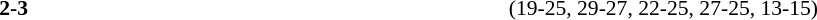<table width=100% cellspacing=1>
<tr>
<th width=20%></th>
<th width=12%></th>
<th width=20%></th>
<th width=33%></th>
<td></td>
</tr>
<tr style=font-size:90%>
<td align=right></td>
<td align=center><strong>2-3</strong></td>
<td></td>
<td>(19-25, 29-27, 22-25, 27-25, 13-15)</td>
</tr>
</table>
